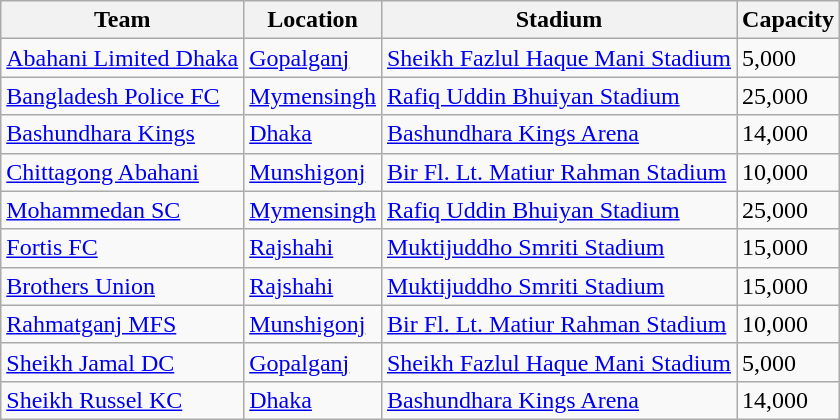<table class="wikitable sortable">
<tr>
<th>Team</th>
<th>Location</th>
<th>Stadium</th>
<th>Capacity</th>
</tr>
<tr>
<td><a href='#'>Abahani Limited Dhaka</a></td>
<td><a href='#'>Gopalganj</a></td>
<td><a href='#'>Sheikh Fazlul Haque Mani Stadium</a></td>
<td>5,000</td>
</tr>
<tr>
<td><a href='#'>Bangladesh Police FC</a></td>
<td><a href='#'>Mymensingh</a></td>
<td><a href='#'>Rafiq Uddin Bhuiyan Stadium</a></td>
<td>25,000</td>
</tr>
<tr>
<td><a href='#'>Bashundhara Kings</a></td>
<td><a href='#'>Dhaka</a></td>
<td><a href='#'>Bashundhara Kings Arena</a></td>
<td>14,000</td>
</tr>
<tr>
<td><a href='#'>Chittagong Abahani</a></td>
<td><a href='#'>Munshigonj</a></td>
<td><a href='#'>Bir Fl. Lt. Matiur Rahman Stadium</a></td>
<td>10,000</td>
</tr>
<tr>
<td><a href='#'>Mohammedan SC</a></td>
<td><a href='#'>Mymensingh</a></td>
<td><a href='#'>Rafiq Uddin Bhuiyan Stadium</a></td>
<td>25,000</td>
</tr>
<tr>
<td><a href='#'>Fortis FC</a></td>
<td><a href='#'>Rajshahi</a></td>
<td><a href='#'>Muktijuddho Smriti Stadium</a></td>
<td>15,000</td>
</tr>
<tr>
<td><a href='#'>Brothers Union</a></td>
<td><a href='#'>Rajshahi</a></td>
<td><a href='#'>Muktijuddho Smriti Stadium</a></td>
<td>15,000</td>
</tr>
<tr>
<td><a href='#'>Rahmatganj MFS</a></td>
<td><a href='#'>Munshigonj</a></td>
<td><a href='#'>Bir Fl. Lt. Matiur Rahman Stadium</a></td>
<td>10,000</td>
</tr>
<tr>
<td><a href='#'>Sheikh Jamal DC</a></td>
<td><a href='#'>Gopalganj</a></td>
<td><a href='#'>Sheikh Fazlul Haque Mani Stadium</a></td>
<td>5,000</td>
</tr>
<tr>
<td><a href='#'>Sheikh Russel KC</a></td>
<td><a href='#'>Dhaka</a></td>
<td><a href='#'>Bashundhara Kings Arena</a></td>
<td>14,000</td>
</tr>
</table>
